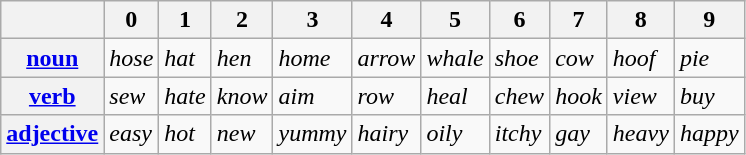<table class="wikitable">
<tr>
<th></th>
<th>0</th>
<th>1</th>
<th>2</th>
<th>3</th>
<th>4</th>
<th>5</th>
<th>6</th>
<th>7</th>
<th>8</th>
<th>9</th>
</tr>
<tr>
<th><a href='#'>noun</a></th>
<td><em>hose</em></td>
<td><em>hat</em></td>
<td><em>hen</em></td>
<td><em>home</em></td>
<td><em>arrow</em></td>
<td><em>whale</em></td>
<td><em>shoe</em></td>
<td><em>cow</em></td>
<td><em>hoof</em></td>
<td><em>pie</em></td>
</tr>
<tr>
<th><a href='#'>verb</a></th>
<td><em>sew</em></td>
<td><em>hate</em></td>
<td><em>know</em></td>
<td><em>aim</em></td>
<td><em>row</em></td>
<td><em>heal</em></td>
<td><em>chew</em></td>
<td><em>hook</em></td>
<td><em>view</em></td>
<td><em>buy</em></td>
</tr>
<tr>
<th><a href='#'>adjective</a></th>
<td><em>easy</em></td>
<td><em>hot</em></td>
<td><em>new</em></td>
<td><em>yummy</em></td>
<td><em>hairy</em></td>
<td><em>oily</em></td>
<td><em>itchy</em></td>
<td><em>gay</em></td>
<td><em>heavy</em></td>
<td><em>happy</em></td>
</tr>
</table>
